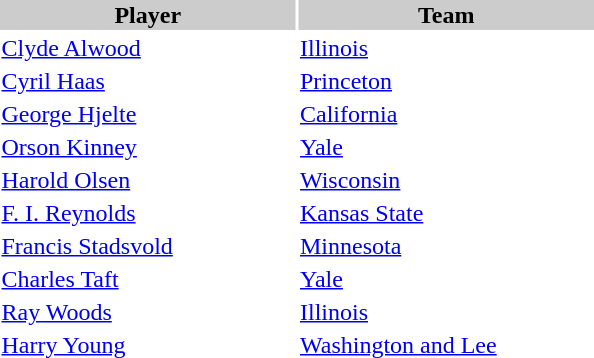<table style="width:400px" "border:'1' 'solid' 'gray'">
<tr>
<th bgcolor="#CCCCCC" style="width:50%">Player</th>
<th bgcolor="#CCCCCC" style="width:50%">Team</th>
</tr>
<tr>
<td><a href='#'>Clyde Alwood</a></td>
<td><a href='#'>Illinois</a></td>
</tr>
<tr>
<td><a href='#'>Cyril Haas</a></td>
<td><a href='#'>Princeton</a></td>
</tr>
<tr>
<td><a href='#'>George Hjelte</a></td>
<td><a href='#'>California</a></td>
</tr>
<tr>
<td><a href='#'>Orson Kinney</a></td>
<td><a href='#'>Yale</a></td>
</tr>
<tr>
<td><a href='#'>Harold Olsen</a></td>
<td><a href='#'>Wisconsin</a></td>
</tr>
<tr>
<td><a href='#'>F. I. Reynolds</a></td>
<td><a href='#'>Kansas State</a></td>
</tr>
<tr>
<td><a href='#'>Francis Stadsvold</a></td>
<td><a href='#'>Minnesota</a></td>
</tr>
<tr>
<td><a href='#'>Charles Taft</a></td>
<td><a href='#'>Yale</a></td>
</tr>
<tr>
<td><a href='#'>Ray Woods</a></td>
<td><a href='#'>Illinois</a></td>
</tr>
<tr>
<td><a href='#'>Harry Young</a></td>
<td><a href='#'>Washington and Lee</a></td>
</tr>
</table>
